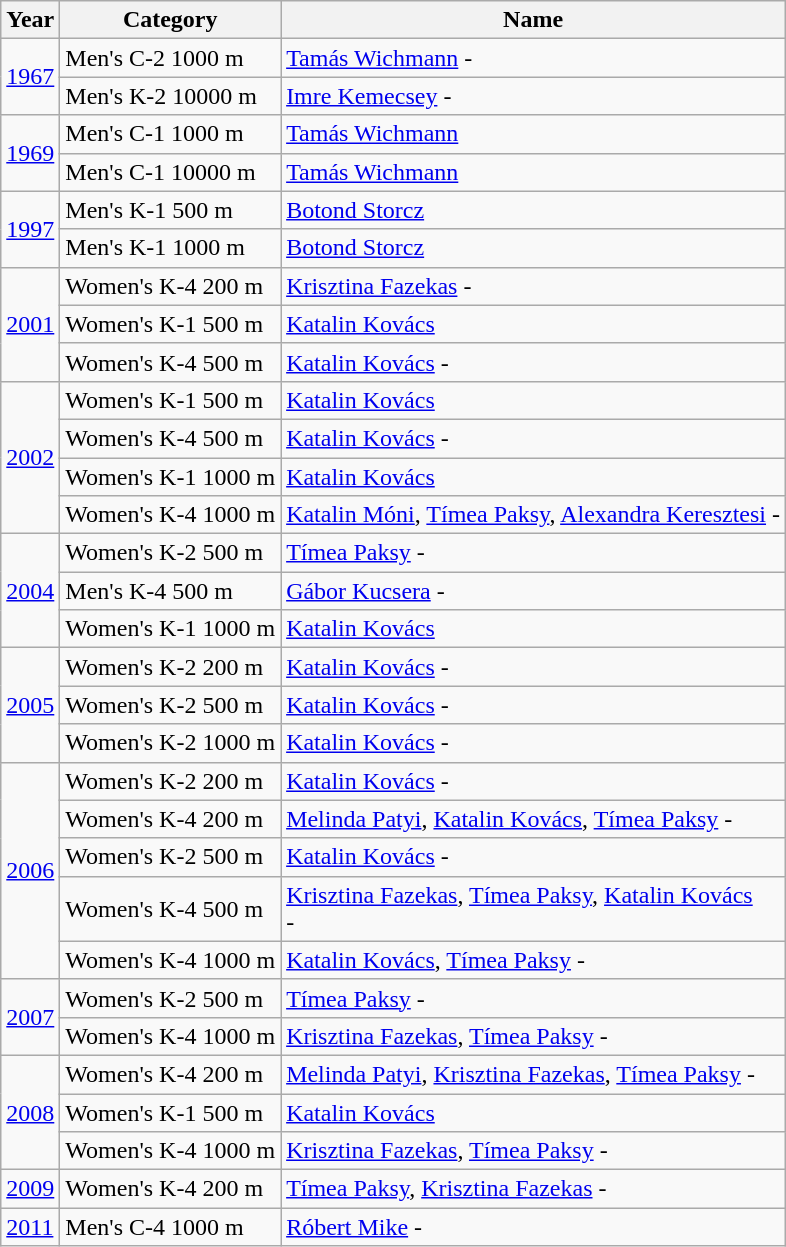<table class="wikitable" align=center>
<tr>
<th>Year</th>
<th>Category</th>
<th>Name</th>
</tr>
<tr>
<td rowspan=2><a href='#'>1967</a></td>
<td>Men's C-2 1000 m</td>
<td><a href='#'>Tamás Wichmann</a> - </td>
</tr>
<tr>
<td>Men's K-2 10000 m</td>
<td><a href='#'>Imre Kemecsey</a> -</td>
</tr>
<tr>
<td rowspan=2><a href='#'>1969</a></td>
<td>Men's C-1 1000 m</td>
<td><a href='#'>Tamás Wichmann</a></td>
</tr>
<tr>
<td>Men's C-1 10000 m</td>
<td><a href='#'>Tamás Wichmann</a></td>
</tr>
<tr>
<td rowspan=2><a href='#'>1997</a></td>
<td>Men's K-1 500 m</td>
<td><a href='#'>Botond Storcz</a></td>
</tr>
<tr>
<td>Men's K-1 1000 m</td>
<td><a href='#'>Botond Storcz</a></td>
</tr>
<tr>
<td rowspan=3><a href='#'>2001</a></td>
<td>Women's K-4 200 m</td>
<td><a href='#'>Krisztina Fazekas</a> - </td>
</tr>
<tr>
<td>Women's K-1 500 m</td>
<td><a href='#'>Katalin Kovács</a></td>
</tr>
<tr>
<td>Women's K-4 500 m</td>
<td><a href='#'>Katalin Kovács</a> - </td>
</tr>
<tr>
<td rowspan=4><a href='#'>2002</a></td>
<td>Women's K-1 500 m</td>
<td><a href='#'>Katalin Kovács</a></td>
</tr>
<tr>
<td>Women's K-4 500 m</td>
<td><a href='#'>Katalin Kovács</a> - </td>
</tr>
<tr>
<td>Women's K-1 1000 m</td>
<td><a href='#'>Katalin Kovács</a></td>
</tr>
<tr>
<td>Women's K-4 1000 m</td>
<td><a href='#'>Katalin Móni</a>, <a href='#'>Tímea Paksy</a>, <a href='#'>Alexandra Keresztesi</a> - </td>
</tr>
<tr>
<td rowspan=3><a href='#'>2004</a></td>
<td>Women's K-2 500 m</td>
<td><a href='#'>Tímea Paksy</a> - </td>
</tr>
<tr>
<td>Men's K-4 500 m</td>
<td><a href='#'>Gábor Kucsera</a> - </td>
</tr>
<tr>
<td>Women's K-1 1000 m</td>
<td><a href='#'>Katalin Kovács</a></td>
</tr>
<tr>
<td rowspan=3><a href='#'>2005</a></td>
<td>Women's K-2 200 m</td>
<td><a href='#'>Katalin Kovács</a> - </td>
</tr>
<tr>
<td>Women's K-2 500 m</td>
<td><a href='#'>Katalin Kovács</a> - </td>
</tr>
<tr>
<td>Women's K-2 1000 m</td>
<td><a href='#'>Katalin Kovács</a> - </td>
</tr>
<tr>
<td rowspan=5><a href='#'>2006</a></td>
<td>Women's K-2 200 m</td>
<td><a href='#'>Katalin Kovács</a> - </td>
</tr>
<tr>
<td>Women's K-4 200 m</td>
<td><a href='#'>Melinda Patyi</a>, <a href='#'>Katalin Kovács</a>, <a href='#'>Tímea Paksy</a> - </td>
</tr>
<tr>
<td>Women's K-2 500 m</td>
<td><a href='#'>Katalin Kovács</a> - </td>
</tr>
<tr>
<td>Women's K-4 500 m</td>
<td><a href='#'>Krisztina Fazekas</a>, <a href='#'>Tímea Paksy</a>, <a href='#'>Katalin Kovács</a><br>- </td>
</tr>
<tr>
<td>Women's K-4 1000 m</td>
<td><a href='#'>Katalin Kovács</a>, <a href='#'>Tímea Paksy</a> - </td>
</tr>
<tr>
<td rowspan=2><a href='#'>2007</a></td>
<td>Women's K-2 500 m</td>
<td><a href='#'>Tímea Paksy</a> - </td>
</tr>
<tr>
<td>Women's K-4 1000 m</td>
<td><a href='#'>Krisztina Fazekas</a>, <a href='#'>Tímea Paksy</a> - </td>
</tr>
<tr>
<td rowspan=3><a href='#'>2008</a></td>
<td>Women's K-4 200 m</td>
<td><a href='#'>Melinda Patyi</a>, <a href='#'>Krisztina Fazekas</a>, <a href='#'>Tímea Paksy</a> - </td>
</tr>
<tr>
<td>Women's K-1 500 m</td>
<td><a href='#'>Katalin Kovács</a></td>
</tr>
<tr>
<td>Women's K-4 1000 m</td>
<td><a href='#'>Krisztina Fazekas</a>, <a href='#'>Tímea Paksy</a> - </td>
</tr>
<tr>
<td><a href='#'>2009</a></td>
<td>Women's K-4 200 m</td>
<td><a href='#'>Tímea Paksy</a>, <a href='#'>Krisztina Fazekas</a> - </td>
</tr>
<tr>
<td><a href='#'>2011</a></td>
<td>Men's C-4 1000 m</td>
<td><a href='#'>Róbert Mike</a> - </td>
</tr>
</table>
